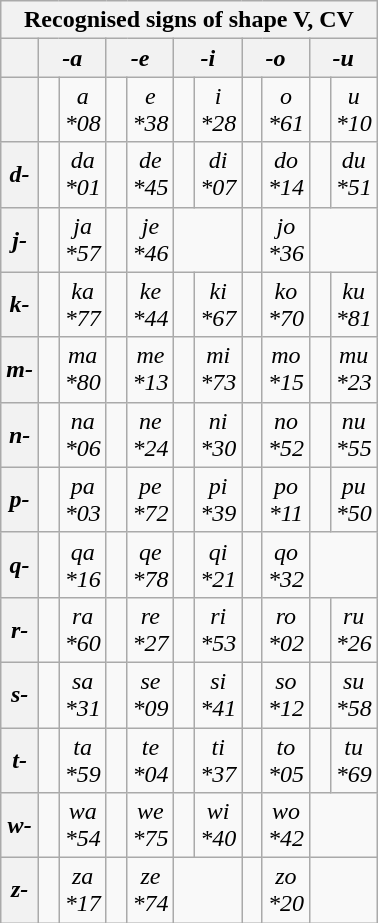<table class="wikitable" style="text-align:center;">
<tr>
<th colspan=11>Recognised signs of shape V, CV</th>
</tr>
<tr>
<th></th>
<th colspan=2><em>-a</em></th>
<th colspan=2><em>-e</em></th>
<th colspan=2><em>-i</em></th>
<th colspan=2><em>-o</em></th>
<th colspan=2><em>-u</em></th>
</tr>
<tr>
<th></th>
<td style="font-size: 200%;"> </td>
<td><em>a</em><br><em>*08</em></td>
<td style="font-size: 200%;"> </td>
<td><em>e</em><br><em>*38</em></td>
<td style="font-size: 200%;"> </td>
<td><em>i</em><br><em>*28</em></td>
<td style="font-size: 200%;"> </td>
<td><em>o</em><br><em>*61</em></td>
<td style="font-size: 200%;"> </td>
<td><em>u</em><br><em>*10</em></td>
</tr>
<tr>
<th><em>d-</em></th>
<td style="font-size: 200%;"> </td>
<td><em>da</em><br><em>*01</em></td>
<td style="font-size: 200%;"> </td>
<td><em>de</em><br><em>*45</em></td>
<td style="font-size: 200%;"> </td>
<td><em>di</em><br><em>*07</em></td>
<td style="font-size: 200%;"> </td>
<td><em>do</em><br><em>*14</em></td>
<td style="font-size: 200%;"> </td>
<td><em>du</em><br><em>*51</em></td>
</tr>
<tr>
<th><em>j-</em></th>
<td style="font-size: 200%;"> </td>
<td><em>ja</em><br><em>*57</em></td>
<td style="font-size: 200%;"> </td>
<td><em>je</em><br><em>*46</em></td>
<td colspan=2></td>
<td style="font-size: 200%;"> </td>
<td><em>jo</em><br><em>*36</em></td>
<td colspan=2></td>
</tr>
<tr>
<th><em>k-</em></th>
<td style="font-size: 200%;"> </td>
<td><em>ka</em><br><em>*77</em></td>
<td style="font-size: 200%;"> </td>
<td><em>ke</em><br><em>*44</em></td>
<td style="font-size: 200%;"> </td>
<td><em>ki</em><br><em>*67</em></td>
<td style="font-size: 200%;"> </td>
<td><em>ko</em><br><em>*70</em></td>
<td style="font-size: 200%;"> </td>
<td><em>ku</em><br><em>*81</em></td>
</tr>
<tr>
<th><em>m-</em></th>
<td style="font-size: 200%;"> </td>
<td><em>ma</em><br><em>*80</em></td>
<td style="font-size: 200%;"> </td>
<td><em>me</em><br><em>*13</em></td>
<td style="font-size: 200%;"> </td>
<td><em>mi</em><br><em>*73</em></td>
<td style="font-size: 200%;"> </td>
<td><em>mo</em><br><em>*15</em></td>
<td style="font-size: 200%;"> </td>
<td><em>mu</em><br><em>*23</em></td>
</tr>
<tr>
<th><em>n-</em></th>
<td style="font-size: 200%;"> </td>
<td><em>na</em><br><em>*06</em></td>
<td style="font-size: 200%;"> </td>
<td><em>ne</em><br><em>*24</em></td>
<td style="font-size: 200%;"> </td>
<td><em>ni</em><br><em>*30</em></td>
<td style="font-size: 200%;"> </td>
<td><em>no</em><br><em>*52</em></td>
<td style="font-size: 200%;"> </td>
<td><em>nu</em><br><em>*55</em></td>
</tr>
<tr>
<th><em>p-</em></th>
<td style="font-size: 200%;"> </td>
<td><em>pa</em><br><em>*03</em></td>
<td style="font-size: 200%;"> </td>
<td><em>pe</em><br><em>*72</em></td>
<td style="font-size: 200%;"> </td>
<td><em>pi</em><br><em>*39</em></td>
<td style="font-size: 200%;"> </td>
<td><em>po</em><br><em>*11</em></td>
<td style="font-size: 200%;"> </td>
<td><em>pu</em><br><em>*50</em></td>
</tr>
<tr>
<th><em>q-</em></th>
<td style="font-size: 200%;"> </td>
<td><em>qa</em><br><em>*16</em></td>
<td style="font-size: 200%;"> </td>
<td><em>qe</em><br><em>*78</em></td>
<td style="font-size: 200%;"> </td>
<td><em>qi</em><br><em>*21</em></td>
<td style="font-size: 200%;"> </td>
<td><em>qo</em><br><em>*32</em></td>
<td colspan=2></td>
</tr>
<tr>
<th><em>r-</em></th>
<td style="font-size: 200%;"> </td>
<td><em>ra</em><br><em>*60</em></td>
<td style="font-size: 200%;"> </td>
<td><em>re</em><br><em>*27</em></td>
<td style="font-size: 200%;"> </td>
<td><em>ri</em><br><em>*53</em></td>
<td style="font-size: 200%;"> </td>
<td><em>ro</em><br><em>*02</em></td>
<td style="font-size: 200%;"> </td>
<td><em>ru</em><br><em>*26</em></td>
</tr>
<tr>
<th><em>s-</em></th>
<td style="font-size: 200%;"> </td>
<td><em>sa</em><br><em>*31</em></td>
<td style="font-size: 200%;"> </td>
<td><em>se</em><br><em>*09</em></td>
<td style="font-size: 200%;"> </td>
<td><em>si</em><br><em>*41</em></td>
<td style="font-size: 200%;"> </td>
<td><em>so</em><br><em>*12</em></td>
<td style="font-size: 200%;"> </td>
<td><em>su</em><br><em>*58</em></td>
</tr>
<tr>
<th><em>t-</em></th>
<td style="font-size: 200%;"> </td>
<td><em>ta</em><br><em>*59</em></td>
<td style="font-size: 200%;"> </td>
<td><em>te</em><br><em>*04</em></td>
<td style="font-size: 200%;"> </td>
<td><em>ti</em><br><em>*37</em></td>
<td style="font-size: 200%;"> </td>
<td><em>to</em><br><em>*05</em></td>
<td style="font-size: 200%;"> </td>
<td><em>tu</em><br><em>*69</em></td>
</tr>
<tr>
<th><em>w-</em></th>
<td style="font-size: 200%;"> </td>
<td><em>wa</em><br><em>*54</em></td>
<td style="font-size: 200%;"> </td>
<td><em>we</em><br><em>*75</em></td>
<td style="font-size: 200%;"> </td>
<td><em>wi</em><br><em>*40</em></td>
<td style="font-size: 200%;"> </td>
<td><em>wo</em><br><em>*42</em></td>
<td colspan=2></td>
</tr>
<tr>
<th><em>z-</em></th>
<td style="font-size: 200%;"> </td>
<td><em>za</em><br><em>*17</em></td>
<td style="font-size: 200%;"> </td>
<td><em>ze</em><br><em>*74</em></td>
<td colspan=2></td>
<td style="font-size: 200%;"> </td>
<td><em>zo</em><br><em>*20</em></td>
<td colspan=2></td>
</tr>
</table>
